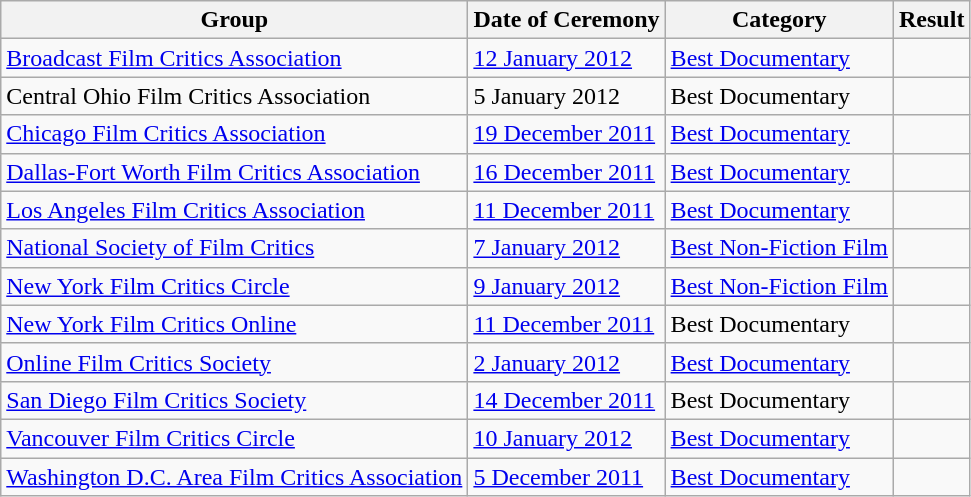<table class="wikitable sortable" style="font-size:100%;">
<tr>
<th>Group</th>
<th>Date of Ceremony</th>
<th>Category</th>
<th>Result</th>
</tr>
<tr>
<td><a href='#'>Broadcast Film Critics Association</a></td>
<td><a href='#'>12 January 2012</a></td>
<td><a href='#'>Best Documentary</a></td>
<td></td>
</tr>
<tr>
<td>Central Ohio Film Critics Association</td>
<td>5 January 2012</td>
<td>Best Documentary</td>
<td></td>
</tr>
<tr>
<td><a href='#'>Chicago Film Critics Association</a></td>
<td><a href='#'>19 December 2011</a></td>
<td><a href='#'>Best Documentary</a></td>
<td></td>
</tr>
<tr>
<td><a href='#'>Dallas-Fort Worth Film Critics Association</a></td>
<td><a href='#'>16 December 2011</a></td>
<td><a href='#'>Best Documentary</a></td>
<td></td>
</tr>
<tr>
<td><a href='#'>Los Angeles Film Critics Association</a></td>
<td><a href='#'>11 December 2011</a></td>
<td><a href='#'>Best Documentary</a></td>
<td></td>
</tr>
<tr>
<td><a href='#'>National Society of Film Critics</a></td>
<td><a href='#'>7 January 2012</a></td>
<td><a href='#'>Best Non-Fiction Film</a></td>
<td></td>
</tr>
<tr>
<td><a href='#'>New York Film Critics Circle</a></td>
<td><a href='#'>9 January 2012</a></td>
<td><a href='#'>Best Non-Fiction Film</a></td>
<td></td>
</tr>
<tr>
<td><a href='#'>New York Film Critics Online</a></td>
<td><a href='#'>11 December 2011</a></td>
<td>Best Documentary</td>
<td></td>
</tr>
<tr>
<td><a href='#'>Online Film Critics Society</a></td>
<td><a href='#'>2 January 2012</a></td>
<td><a href='#'>Best Documentary</a></td>
<td></td>
</tr>
<tr>
<td><a href='#'>San Diego Film Critics Society</a></td>
<td><a href='#'>14 December 2011</a></td>
<td>Best Documentary</td>
<td></td>
</tr>
<tr>
<td><a href='#'>Vancouver Film Critics Circle</a></td>
<td><a href='#'>10 January 2012</a></td>
<td><a href='#'>Best Documentary</a></td>
<td></td>
</tr>
<tr>
<td><a href='#'>Washington D.C. Area Film Critics Association</a></td>
<td><a href='#'>5 December 2011</a></td>
<td><a href='#'>Best Documentary</a></td>
<td></td>
</tr>
</table>
